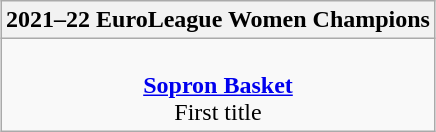<table class=wikitable style="text-align:center; margin:auto">
<tr>
<th>2021–22 EuroLeague Women Champions</th>
</tr>
<tr>
<td> <br><strong><a href='#'>Sopron Basket</a></strong><br>First title</td>
</tr>
</table>
